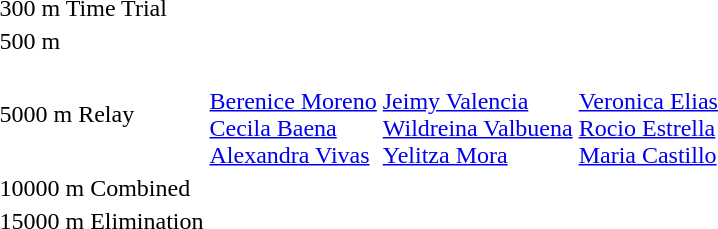<table>
<tr>
<td>300 m Time Trial</td>
<td></td>
<td></td>
<td></td>
</tr>
<tr>
<td>500 m</td>
<td></td>
<td></td>
<td></td>
</tr>
<tr>
<td>5000 m Relay</td>
<td><br><a href='#'>Berenice Moreno</a><br><a href='#'>Cecila Baena</a><br><a href='#'>Alexandra Vivas</a></td>
<td><br><a href='#'>Jeimy Valencia</a><br><a href='#'>Wildreina Valbuena</a><br><a href='#'>Yelitza Mora</a></td>
<td><br><a href='#'>Veronica Elias</a><br><a href='#'>Rocio Estrella</a><br><a href='#'>Maria Castillo</a></td>
</tr>
<tr>
<td>10000 m Combined</td>
<td></td>
<td></td>
<td></td>
</tr>
<tr>
<td>15000 m Elimination</td>
<td></td>
<td></td>
<td></td>
</tr>
</table>
